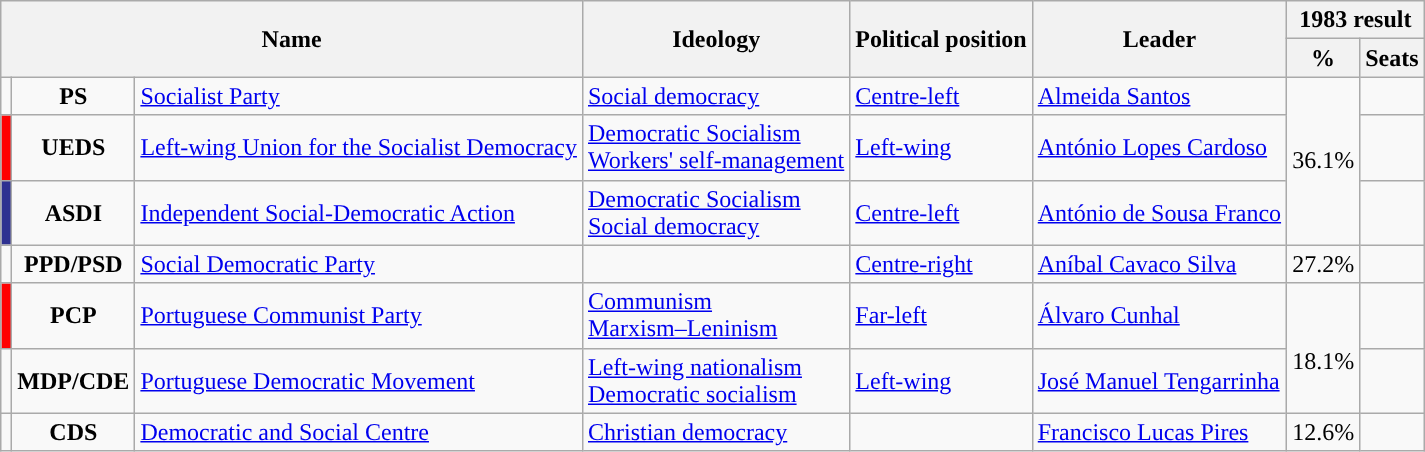<table class="wikitable">
<tr>
<th rowspan="2" colspan="3">Name</th>
<th rowspan="2">Ideology</th>
<th rowspan="2">Political position</th>
<th rowspan="2">Leader</th>
<th colspan="2">1983 result</th>
</tr>
<tr>
<th>%</th>
<th>Seats</th>
</tr>
<tr>
<td style="color:inherit;background:"></td>
<td style="text-align:center;"><strong>PS</strong></td>
<td><a href='#'>Socialist Party</a><br></td>
<td><a href='#'>Social democracy</a></td>
<td><a href='#'>Centre-left</a></td>
<td><a href='#'>Almeida Santos</a></td>
<td rowspan="3" style="text-align:center;">36.1%</td>
<td></td>
</tr>
<tr>
<td style="background:Red;"></td>
<td style="text-align:center;"><strong>UEDS</strong></td>
<td><a href='#'>Left-wing Union for the Socialist Democracy</a><br></td>
<td><a href='#'>Democratic Socialism</a><br><a href='#'>Workers' self-management</a></td>
<td><a href='#'>Left-wing</a></td>
<td><a href='#'>António Lopes Cardoso</a></td>
<td></td>
</tr>
<tr>
<td style="background:#2E3191;"></td>
<td style="text-align:center;"><strong>ASDI</strong></td>
<td><a href='#'>Independent Social-Democratic Action</a><br></td>
<td><a href='#'>Democratic Socialism</a><br><a href='#'>Social democracy</a></td>
<td><a href='#'>Centre-left</a></td>
<td><a href='#'>António de Sousa Franco</a></td>
<td></td>
</tr>
<tr>
<td style="color:inherit;background:"></td>
<td style="text-align:center;"><strong>PPD/PSD</strong></td>
<td><a href='#'>Social Democratic Party</a><br></td>
<td></td>
<td><a href='#'>Centre-right</a></td>
<td><a href='#'>Aníbal Cavaco Silva</a></td>
<td style="text-align:center;">27.2%</td>
<td></td>
</tr>
<tr>
<td style="background:#f00;"></td>
<td style="text-align:center;"><strong>PCP</strong></td>
<td><a href='#'>Portuguese Communist Party</a><br></td>
<td><a href='#'>Communism</a><br><a href='#'>Marxism–Leninism</a></td>
<td><a href='#'>Far-left</a></td>
<td><a href='#'>Álvaro Cunhal</a></td>
<td rowspan="2" style="text-align:center;"><br>18.1%<br></td>
<td></td>
</tr>
<tr>
<td style="color:inherit;background:"></td>
<td style="text-align:center;"><strong>MDP/CDE</strong></td>
<td><a href='#'>Portuguese Democratic Movement</a><br></td>
<td><a href='#'>Left-wing nationalism</a><br><a href='#'>Democratic socialism</a></td>
<td><a href='#'>Left-wing</a></td>
<td><a href='#'>José Manuel Tengarrinha</a></td>
<td></td>
</tr>
<tr>
<td style="color:inherit;background:"></td>
<td style="text-align:center;"><strong>CDS</strong></td>
<td><a href='#'>Democratic and Social Centre</a><br></td>
<td><a href='#'>Christian democracy</a></td>
<td></td>
<td><a href='#'>Francisco Lucas Pires</a></td>
<td style="text-align:center;">12.6%</td>
<td></td>
</tr>
</table>
